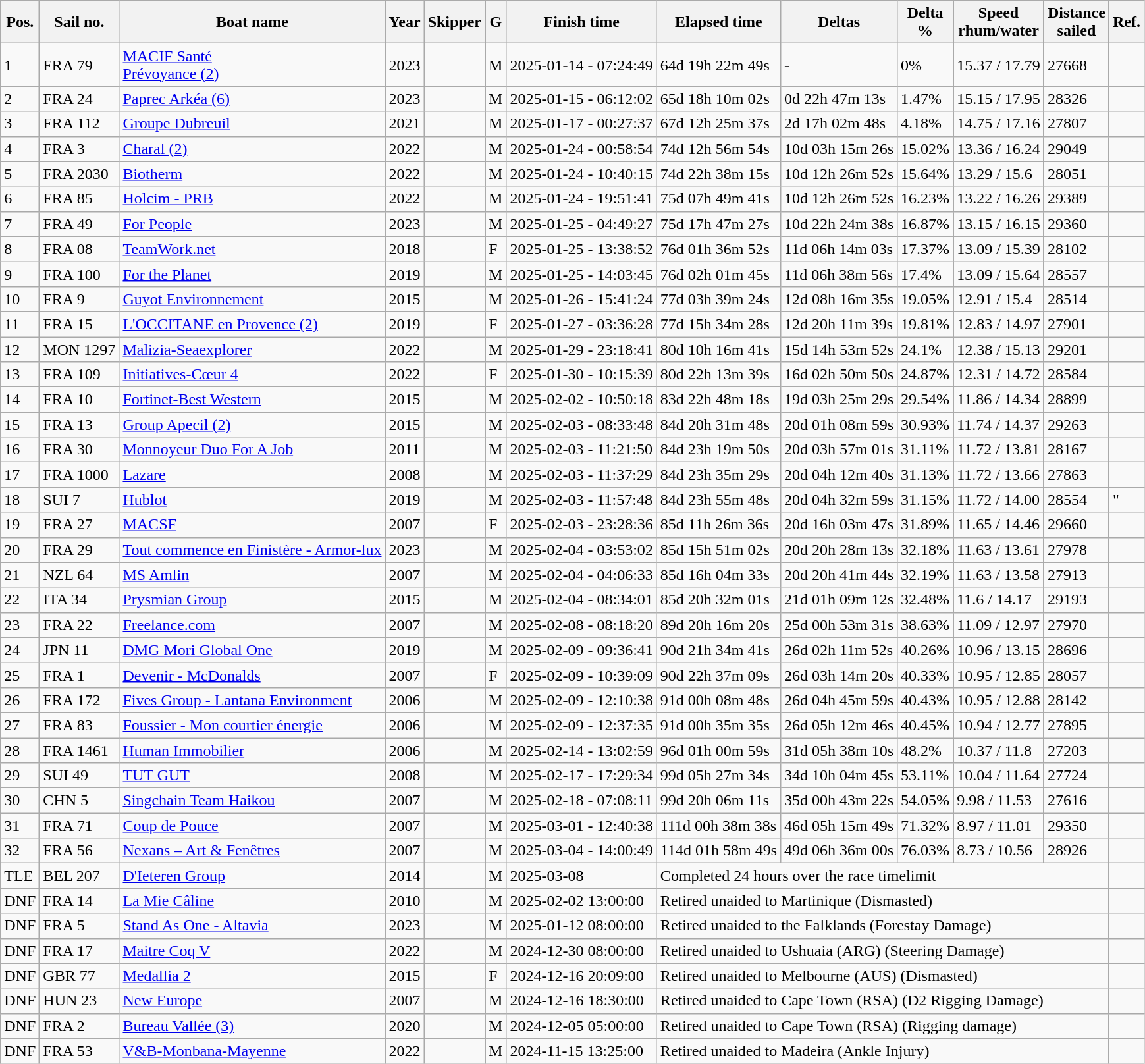<table class="wikitable sortable">
<tr>
<th>Pos.</th>
<th>Sail no.</th>
<th>Boat name</th>
<th>Year</th>
<th>Skipper</th>
<th>G</th>
<th>Finish time</th>
<th>Elapsed time</th>
<th>Deltas</th>
<th>Delta<br>%</th>
<th>Speed<br> rhum/water</th>
<th>Distance<br>sailed</th>
<th>Ref.</th>
</tr>
<tr>
<td>1</td>
<td>FRA 79</td>
<td><a href='#'>MACIF Santé<br>Prévoyance (2)</a></td>
<td>2023</td>
<td></td>
<td>M </td>
<td>2025-01-14 - 07:24:49</td>
<td>64d 19h 22m 49s</td>
<td>-</td>
<td>0%</td>
<td>15.37 / 17.79</td>
<td>27668</td>
<td></td>
</tr>
<tr>
<td>2</td>
<td>FRA 24</td>
<td><a href='#'>Paprec Arkéa (6)</a></td>
<td>2023</td>
<td></td>
<td>M </td>
<td>2025-01-15 - 06:12:02</td>
<td>65d 18h 10m 02s</td>
<td>0d 22h 47m 13s</td>
<td>1.47%</td>
<td>15.15 / 17.95</td>
<td>28326</td>
<td></td>
</tr>
<tr>
<td>3</td>
<td>FRA 112</td>
<td><a href='#'>Groupe Dubreuil</a></td>
<td>2021</td>
<td></td>
<td>M </td>
<td>2025-01-17 - 00:27:37</td>
<td>67d 12h 25m 37s</td>
<td>2d 17h 02m 48s</td>
<td>4.18%</td>
<td>14.75 / 17.16</td>
<td>27807</td>
<td></td>
</tr>
<tr>
<td>4</td>
<td>FRA 3</td>
<td><a href='#'>Charal (2)</a></td>
<td>2022</td>
<td></td>
<td>M </td>
<td>2025-01-24 - 00:58:54</td>
<td>74d 12h 56m 54s</td>
<td>10d 03h 15m 26s</td>
<td>15.02%</td>
<td>13.36 / 16.24</td>
<td>29049</td>
<td></td>
</tr>
<tr>
<td>5</td>
<td>FRA 2030</td>
<td><a href='#'>Biotherm</a></td>
<td>2022</td>
<td></td>
<td>M </td>
<td>2025-01-24 - 10:40:15</td>
<td>74d 22h 38m 15s</td>
<td>10d 12h 26m 52s</td>
<td>15.64%</td>
<td>13.29 / 15.6</td>
<td>28051</td>
<td></td>
</tr>
<tr>
<td>6</td>
<td>FRA 85</td>
<td><a href='#'>Holcim - PRB</a></td>
<td>2022</td>
<td></td>
<td>M </td>
<td>2025-01-24 - 19:51:41</td>
<td>75d 07h 49m 41s</td>
<td>10d 12h 26m 52s</td>
<td>16.23%</td>
<td>13.22 / 16.26</td>
<td>29389</td>
<td></td>
</tr>
<tr>
<td>7</td>
<td>FRA 49</td>
<td><a href='#'>For People</a></td>
<td>2023</td>
<td></td>
<td>M </td>
<td>2025-01-25 - 04:49:27</td>
<td>75d 17h 47m 27s</td>
<td>10d 22h 24m 38s</td>
<td>16.87%</td>
<td>13.15 / 16.15</td>
<td>29360</td>
<td></td>
</tr>
<tr>
<td>8</td>
<td>FRA 08</td>
<td><a href='#'>TeamWork.net</a></td>
<td>2018</td>
<td></td>
<td>F </td>
<td>2025-01-25 - 13:38:52</td>
<td>76d 01h 36m 52s</td>
<td>11d 06h 14m 03s</td>
<td>17.37%</td>
<td>13.09 / 15.39</td>
<td>28102</td>
<td></td>
</tr>
<tr>
<td>9</td>
<td>FRA 100</td>
<td><a href='#'>For the Planet</a></td>
<td>2019</td>
<td></td>
<td>M </td>
<td>2025-01-25 - 14:03:45</td>
<td>76d 02h 01m 45s</td>
<td>11d 06h 38m 56s</td>
<td>17.4%</td>
<td>13.09 / 15.64</td>
<td>28557</td>
<td></td>
</tr>
<tr>
<td>10</td>
<td>FRA 9</td>
<td><a href='#'>Guyot Environnement</a></td>
<td>2015</td>
<td></td>
<td>M </td>
<td>2025-01-26 - 15:41:24</td>
<td>77d 03h 39m 24s</td>
<td>12d 08h 16m 35s</td>
<td>19.05%</td>
<td>12.91 / 15.4</td>
<td>28514</td>
<td></td>
</tr>
<tr>
<td>11</td>
<td>FRA 15</td>
<td><a href='#'>L'OCCITANE en Provence (2)</a></td>
<td>2019</td>
<td></td>
<td>F </td>
<td>2025-01-27 - 03:36:28</td>
<td>77d 15h 34m 28s</td>
<td>12d 20h 11m 39s</td>
<td>19.81%</td>
<td>12.83 / 14.97</td>
<td>27901</td>
<td></td>
</tr>
<tr>
<td>12</td>
<td>MON 1297</td>
<td><a href='#'>Malizia-Seaexplorer</a></td>
<td>2022</td>
<td></td>
<td>M </td>
<td>2025-01-29 - 23:18:41</td>
<td>80d 10h 16m 41s</td>
<td>15d 14h 53m 52s</td>
<td>24.1%</td>
<td>12.38 / 15.13</td>
<td>29201</td>
<td></td>
</tr>
<tr>
<td>13</td>
<td>FRA 109</td>
<td><a href='#'>Initiatives-Cœur 4</a></td>
<td>2022</td>
<td></td>
<td>F </td>
<td>2025-01-30 - 10:15:39</td>
<td>80d 22h 13m 39s</td>
<td>16d 02h 50m 50s</td>
<td>24.87%</td>
<td>12.31 / 14.72</td>
<td>28584</td>
<td></td>
</tr>
<tr>
<td>14</td>
<td>FRA 10</td>
<td><a href='#'>Fortinet-Best Western</a></td>
<td>2015</td>
<td></td>
<td>M </td>
<td>2025-02-02 - 10:50:18</td>
<td>83d 22h 48m 18s</td>
<td>19d 03h 25m 29s</td>
<td>29.54%</td>
<td>11.86 / 14.34</td>
<td>28899</td>
<td></td>
</tr>
<tr>
<td>15</td>
<td>FRA 13</td>
<td><a href='#'>Group Apecil (2)</a></td>
<td>2015</td>
<td></td>
<td>M </td>
<td>2025-02-03 - 08:33:48</td>
<td>84d 20h 31m 48s</td>
<td>20d 01h 08m 59s</td>
<td>30.93%</td>
<td>11.74 / 14.37</td>
<td>29263</td>
<td></td>
</tr>
<tr>
<td>16</td>
<td>FRA 30</td>
<td><a href='#'>Monnoyeur Duo For A Job</a></td>
<td>2011</td>
<td></td>
<td>M </td>
<td>2025-02-03 - 11:21:50</td>
<td>84d 23h 19m 50s</td>
<td>20d 03h 57m 01s</td>
<td>31.11%</td>
<td>11.72 / 13.81</td>
<td>28167</td>
<td></td>
</tr>
<tr>
<td>17</td>
<td>FRA 1000</td>
<td><a href='#'>Lazare</a></td>
<td>2008</td>
<td></td>
<td>M </td>
<td>2025-02-03 - 11:37:29</td>
<td>84d 23h 35m 29s</td>
<td>20d 04h 12m 40s</td>
<td>31.13%</td>
<td>11.72 / 13.66</td>
<td>27863</td>
<td></td>
</tr>
<tr>
<td>18</td>
<td>SUI 7</td>
<td><a href='#'>Hublot</a></td>
<td>2019</td>
<td></td>
<td>M </td>
<td>2025-02-03 - 11:57:48</td>
<td>84d 23h 55m 48s</td>
<td>20d 04h 32m 59s</td>
<td>31.15%</td>
<td>11.72 / 14.00</td>
<td>28554</td>
<td>"</td>
</tr>
<tr>
<td>19</td>
<td>FRA 27</td>
<td><a href='#'>MACSF</a></td>
<td>2007</td>
<td></td>
<td>F </td>
<td>2025-02-03 - 23:28:36</td>
<td>85d 11h 26m 36s</td>
<td>20d 16h 03m 47s</td>
<td>31.89%</td>
<td>11.65 / 14.46</td>
<td>29660</td>
<td></td>
</tr>
<tr>
<td>20</td>
<td>FRA 29</td>
<td><a href='#'>Tout commence en Finistère - Armor-lux</a></td>
<td>2023</td>
<td></td>
<td>M </td>
<td>2025-02-04 - 03:53:02</td>
<td>85d 15h 51m 02s</td>
<td>20d 20h 28m 13s</td>
<td>32.18%</td>
<td>11.63 / 13.61</td>
<td>27978</td>
<td></td>
</tr>
<tr>
<td>21</td>
<td>NZL 64</td>
<td><a href='#'>MS Amlin</a></td>
<td>2007</td>
<td></td>
<td>M </td>
<td>2025-02-04 - 04:06:33</td>
<td>85d 16h 04m 33s</td>
<td>20d 20h 41m 44s</td>
<td>32.19%</td>
<td>11.63 / 13.58</td>
<td>27913</td>
<td></td>
</tr>
<tr>
<td>22</td>
<td>ITA 34</td>
<td><a href='#'>Prysmian Group</a></td>
<td>2015</td>
<td></td>
<td>M </td>
<td>2025-02-04 - 08:34:01</td>
<td>85d 20h 32m 01s</td>
<td>21d 01h 09m 12s</td>
<td>32.48%</td>
<td>11.6 / 14.17</td>
<td>29193</td>
<td></td>
</tr>
<tr>
<td>23</td>
<td>FRA 22</td>
<td><a href='#'>Freelance.com</a></td>
<td>2007</td>
<td></td>
<td>M </td>
<td>2025-02-08 - 08:18:20</td>
<td>89d 20h 16m 20s</td>
<td>25d 00h 53m 31s</td>
<td>38.63%</td>
<td>11.09 / 12.97</td>
<td>27970</td>
<td></td>
</tr>
<tr>
<td>24</td>
<td>JPN 11</td>
<td><a href='#'>DMG Mori Global One</a></td>
<td>2019</td>
<td></td>
<td>M </td>
<td>2025-02-09 - 09:36:41</td>
<td>90d 21h 34m 41s</td>
<td>26d 02h 11m 52s</td>
<td>40.26%</td>
<td>10.96 / 13.15</td>
<td>28696</td>
<td></td>
</tr>
<tr>
<td>25</td>
<td>FRA 1</td>
<td><a href='#'>Devenir - McDonalds</a></td>
<td>2007</td>
<td></td>
<td>F </td>
<td>2025-02-09 - 10:39:09</td>
<td>90d 22h 37m 09s</td>
<td>26d 03h 14m 20s</td>
<td>40.33%</td>
<td>10.95 / 12.85</td>
<td>28057</td>
<td></td>
</tr>
<tr>
<td>26</td>
<td>FRA 172</td>
<td><a href='#'>Fives Group - Lantana Environment</a></td>
<td>2006</td>
<td></td>
<td>M </td>
<td>2025-02-09 - 12:10:38</td>
<td>91d 00h 08m 48s</td>
<td>26d 04h 45m 59s</td>
<td>40.43%</td>
<td>10.95 / 12.88</td>
<td>28142</td>
<td></td>
</tr>
<tr>
<td>27</td>
<td>FRA 83</td>
<td><a href='#'>Foussier - Mon courtier énergie</a></td>
<td>2006</td>
<td></td>
<td>M </td>
<td>2025-02-09 - 12:37:35</td>
<td>91d 00h 35m 35s</td>
<td>26d 05h 12m 46s</td>
<td>40.45%</td>
<td>10.94 / 12.77</td>
<td>27895</td>
<td></td>
</tr>
<tr>
<td>28</td>
<td>FRA 1461</td>
<td><a href='#'>Human Immobilier</a></td>
<td>2006</td>
<td></td>
<td>M </td>
<td>2025-02-14 - 13:02:59</td>
<td>96d 01h 00m 59s</td>
<td>31d 05h 38m 10s</td>
<td>48.2%</td>
<td>10.37 / 11.8</td>
<td>27203</td>
<td></td>
</tr>
<tr>
<td>29</td>
<td>SUI 49</td>
<td><a href='#'>TUT GUT</a></td>
<td>2008</td>
<td></td>
<td>M </td>
<td>2025-02-17 - 17:29:34</td>
<td>99d 05h 27m 34s</td>
<td>34d 10h 04m 45s</td>
<td>53.11%</td>
<td>10.04 / 11.64</td>
<td>27724</td>
<td></td>
</tr>
<tr>
<td>30</td>
<td>CHN 5</td>
<td><a href='#'>Singchain Team Haikou</a></td>
<td>2007</td>
<td></td>
<td>M </td>
<td>2025-02-18 - 07:08:11</td>
<td>99d 20h 06m 11s</td>
<td>35d 00h 43m 22s</td>
<td>54.05%</td>
<td>9.98 / 11.53</td>
<td>27616</td>
<td></td>
</tr>
<tr>
<td>31</td>
<td>FRA 71</td>
<td><a href='#'>Coup de Pouce</a></td>
<td>2007</td>
<td></td>
<td>M </td>
<td>2025-03-01 - 12:40:38</td>
<td>111d 00h 38m 38s</td>
<td>46d 05h 15m 49s</td>
<td>71.32%</td>
<td>8.97 / 11.01</td>
<td>29350</td>
<td></td>
</tr>
<tr>
<td>32</td>
<td>FRA 56</td>
<td><a href='#'>Nexans – Art & Fenêtres</a></td>
<td>2007</td>
<td></td>
<td>M </td>
<td>2025-03-04 - 14:00:49</td>
<td>114d 01h 58m 49s</td>
<td>49d 06h 36m 00s</td>
<td>76.03%</td>
<td>8.73 / 10.56</td>
<td>28926</td>
<td></td>
</tr>
<tr>
<td>TLE</td>
<td>BEL 207</td>
<td><a href='#'>D'Ieteren Group</a></td>
<td>2014</td>
<td></td>
<td>M </td>
<td>2025-03-08</td>
<td colspan=5>Completed 24 hours over the race timelimit</td>
<td></td>
</tr>
<tr>
<td>DNF</td>
<td>FRA 14</td>
<td><a href='#'>La Mie Câline</a></td>
<td>2010</td>
<td></td>
<td>M </td>
<td>2025-02-02 13:00:00</td>
<td COLSPAN=5>Retired unaided to Martinique (Dismasted)</td>
<td></td>
</tr>
<tr>
<td>DNF</td>
<td>FRA 5</td>
<td><a href='#'>Stand As One - Altavia</a></td>
<td>2023</td>
<td></td>
<td>M </td>
<td>2025-01-12 08:00:00</td>
<td COLSPAN=5>Retired unaided to the Falklands (Forestay Damage)</td>
<td></td>
</tr>
<tr>
<td>DNF</td>
<td>FRA 17</td>
<td><a href='#'>Maitre Coq V</a></td>
<td>2022</td>
<td></td>
<td>M </td>
<td>2024-12-30 08:00:00</td>
<td COLSPAN=5>Retired unaided to Ushuaia (ARG) (Steering Damage)</td>
<td></td>
</tr>
<tr>
<td>DNF</td>
<td>GBR 77</td>
<td><a href='#'>Medallia 2</a></td>
<td>2015</td>
<td></td>
<td>F </td>
<td>2024-12-16 20:09:00</td>
<td COLSPAN=5>Retired unaided to Melbourne (AUS) (Dismasted)</td>
<td></td>
</tr>
<tr>
<td>DNF</td>
<td>HUN 23</td>
<td><a href='#'>New Europe</a></td>
<td>2007</td>
<td></td>
<td>M </td>
<td>2024-12-16 18:30:00</td>
<td COLSPAN=5>Retired unaided to Cape Town (RSA) (D2 Rigging Damage)</td>
<td></td>
</tr>
<tr>
<td>DNF</td>
<td>FRA 2</td>
<td><a href='#'>Bureau Vallée (3)</a></td>
<td>2020</td>
<td></td>
<td>M </td>
<td>2024-12-05 05:00:00</td>
<td COLSPAN=5>Retired unaided to Cape Town (RSA) (Rigging damage)</td>
<td></td>
</tr>
<tr>
<td>DNF</td>
<td>FRA 53</td>
<td><a href='#'>V&B-Monbana-Mayenne</a></td>
<td>2022</td>
<td></td>
<td>M </td>
<td>2024-11-15 13:25:00</td>
<td COLSPAN=5>Retired unaided to Madeira (Ankle Injury)</td>
<td></td>
</tr>
</table>
